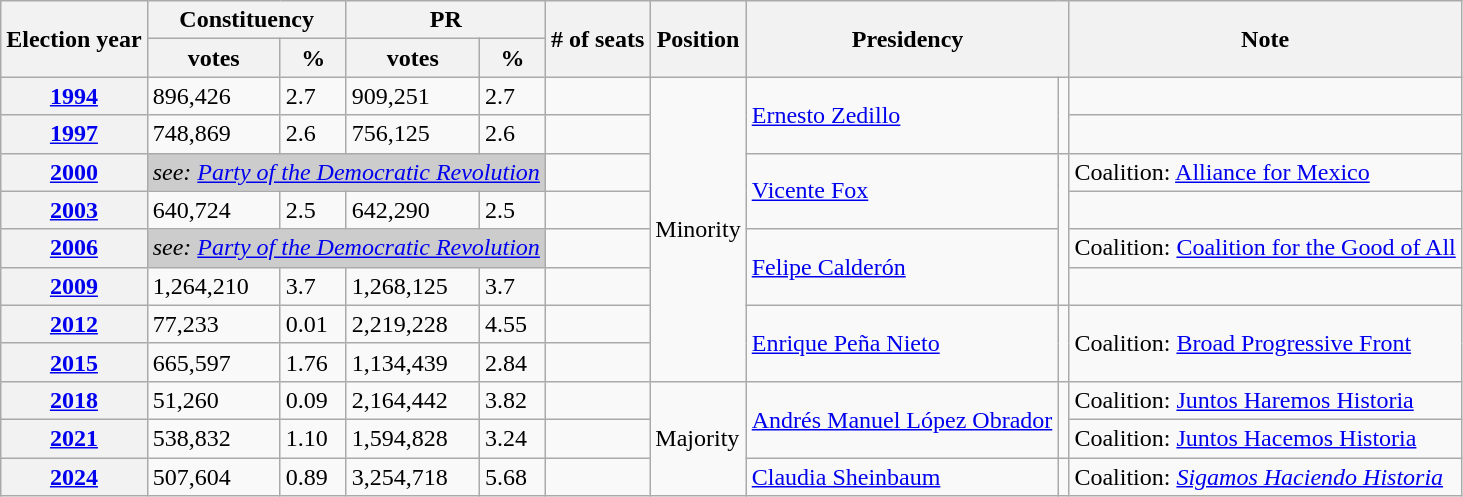<table class="wikitable">
<tr>
<th rowspan="2">Election year</th>
<th colspan="2">Constituency</th>
<th colspan="2">PR</th>
<th rowspan="2"># of seats</th>
<th rowspan="2">Position</th>
<th colspan="2" rowspan="2">Presidency</th>
<th rowspan="2">Note</th>
</tr>
<tr>
<th>votes</th>
<th>%</th>
<th>votes</th>
<th>%</th>
</tr>
<tr>
<th><a href='#'>1994</a></th>
<td>896,426</td>
<td>2.7</td>
<td>909,251</td>
<td>2.7</td>
<td></td>
<td rowspan="8">Minority</td>
<td rowspan="2"><a href='#'>Ernesto Zedillo</a></td>
<td rowspan="2"></td>
<td></td>
</tr>
<tr>
<th><a href='#'>1997</a></th>
<td>748,869</td>
<td>2.6</td>
<td>756,125</td>
<td>2.6</td>
<td></td>
<td></td>
</tr>
<tr>
<th><a href='#'>2000</a></th>
<td colspan="4" bgcolor="#cccccc"><em>see: <a href='#'>Party of the Democratic Revolution</a></em></td>
<td></td>
<td rowspan="2"><a href='#'>Vicente Fox</a></td>
<td rowspan="4"></td>
<td>Coalition: <a href='#'>Alliance for Mexico</a></td>
</tr>
<tr>
<th><a href='#'>2003</a></th>
<td>640,724</td>
<td>2.5</td>
<td>642,290</td>
<td>2.5</td>
<td></td>
<td></td>
</tr>
<tr>
<th><a href='#'>2006</a></th>
<td colspan="4" bgcolor="#cccccc"><em>see: <a href='#'>Party of the Democratic Revolution</a></em></td>
<td></td>
<td rowspan="2"><a href='#'>Felipe Calderón</a></td>
<td>Coalition: <a href='#'>Coalition for the Good of All</a></td>
</tr>
<tr>
<th><a href='#'>2009</a></th>
<td>1,264,210</td>
<td>3.7</td>
<td>1,268,125</td>
<td>3.7</td>
<td></td>
<td></td>
</tr>
<tr>
<th><a href='#'>2012</a></th>
<td>77,233</td>
<td>0.01</td>
<td>2,219,228</td>
<td>4.55</td>
<td></td>
<td rowspan="2"><a href='#'>Enrique Peña Nieto</a></td>
<td rowspan="2"></td>
<td rowspan="2">Coalition: <a href='#'>Broad Progressive Front</a></td>
</tr>
<tr>
<th><a href='#'>2015</a></th>
<td>665,597</td>
<td>1.76</td>
<td>1,134,439</td>
<td>2.84</td>
<td></td>
</tr>
<tr>
<th><a href='#'>2018</a></th>
<td>51,260</td>
<td>0.09</td>
<td>2,164,442</td>
<td>3.82</td>
<td></td>
<td rowspan="3">Majority</td>
<td rowspan="2"><a href='#'>Andrés Manuel López Obrador</a></td>
<td rowspan="2"></td>
<td>Coalition: <a href='#'>Juntos Haremos Historia</a></td>
</tr>
<tr>
<th><a href='#'>2021</a></th>
<td>538,832</td>
<td>1.10</td>
<td>1,594,828</td>
<td>3.24</td>
<td></td>
<td>Coalition: <a href='#'>Juntos Hacemos Historia</a></td>
</tr>
<tr>
<th><a href='#'>2024</a></th>
<td>507,604</td>
<td>0.89</td>
<td>3,254,718</td>
<td>5.68</td>
<td></td>
<td><a href='#'>Claudia Sheinbaum</a></td>
<td></td>
<td>Coalition: <em><a href='#'>Sigamos Haciendo Historia</a></em></td>
</tr>
</table>
